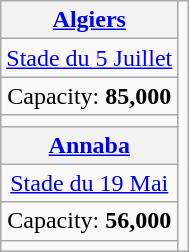<table class="wikitable" style="text-align:center">
<tr>
<th><a href='#'>Algiers</a></th>
<td rowspan="8"></td>
</tr>
<tr>
<td><a href='#'>Stade du 5 Juillet</a></td>
</tr>
<tr>
<td>Capacity: <strong>85,000</strong></td>
</tr>
<tr>
<td></td>
</tr>
<tr>
<th><a href='#'>Annaba</a></th>
</tr>
<tr>
<td><a href='#'>Stade du 19 Mai</a></td>
</tr>
<tr>
<td>Capacity: <strong>56,000</strong></td>
</tr>
<tr>
<td></td>
</tr>
</table>
